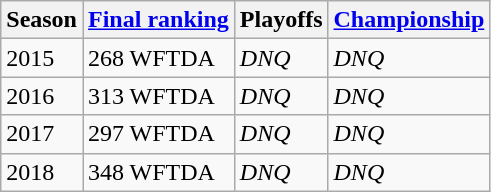<table class="wikitable sortable">
<tr>
<th>Season</th>
<th><a href='#'>Final ranking</a></th>
<th>Playoffs</th>
<th><a href='#'>Championship</a></th>
</tr>
<tr>
<td>2015</td>
<td>268 WFTDA</td>
<td><em>DNQ</em></td>
<td><em>DNQ</em></td>
</tr>
<tr>
<td>2016</td>
<td>313 WFTDA</td>
<td><em>DNQ</em></td>
<td><em>DNQ</em></td>
</tr>
<tr>
<td>2017</td>
<td>297 WFTDA</td>
<td><em>DNQ</em></td>
<td><em>DNQ</em></td>
</tr>
<tr>
<td>2018</td>
<td>348 WFTDA</td>
<td><em>DNQ</em></td>
<td><em>DNQ</em></td>
</tr>
</table>
